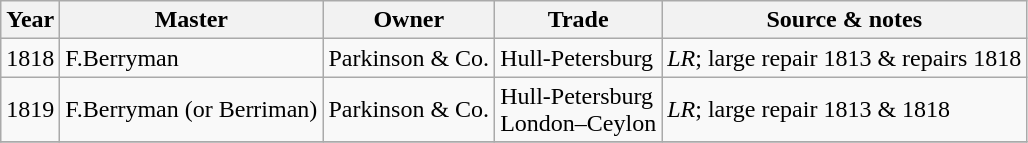<table class=" wikitable">
<tr>
<th>Year</th>
<th>Master</th>
<th>Owner</th>
<th>Trade</th>
<th>Source & notes</th>
</tr>
<tr>
<td>1818</td>
<td>F.Berryman</td>
<td>Parkinson & Co.</td>
<td>Hull-Petersburg</td>
<td><em>LR</em>; large repair 1813 & repairs 1818</td>
</tr>
<tr>
<td>1819</td>
<td>F.Berryman (or Berriman)</td>
<td>Parkinson & Co.</td>
<td>Hull-Petersburg<br>London–Ceylon</td>
<td><em>LR</em>; large repair 1813 & 1818</td>
</tr>
<tr>
</tr>
</table>
